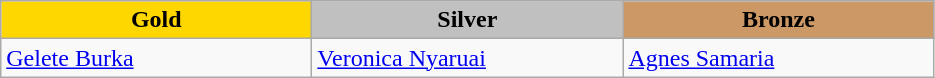<table class="wikitable" style="text-align:left">
<tr align="center">
<td width=200 bgcolor=gold><strong>Gold</strong></td>
<td width=200 bgcolor=silver><strong>Silver</strong></td>
<td width=200 bgcolor=CC9966><strong>Bronze</strong></td>
</tr>
<tr>
<td><a href='#'>Gelete Burka</a><br><em></em></td>
<td><a href='#'>Veronica Nyaruai</a><br><em></em></td>
<td><a href='#'>Agnes Samaria</a><br><em></em></td>
</tr>
</table>
